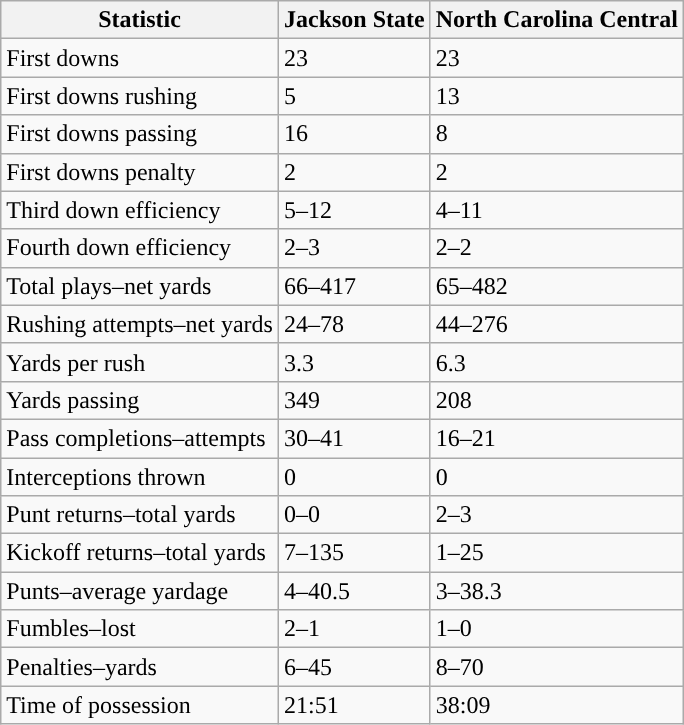<table class="wikitable">
<tr>
<th>Statistic</th>
<th><strong>Jackson State</strong></th>
<th><strong>North Carolina Central</strong></th>
</tr>
<tr>
<td>First downs</td>
<td>23</td>
<td>23</td>
</tr>
<tr>
<td>First downs rushing</td>
<td>5</td>
<td>13</td>
</tr>
<tr>
<td>First downs passing</td>
<td>16</td>
<td>8</td>
</tr>
<tr>
<td>First downs penalty</td>
<td>2</td>
<td>2</td>
</tr>
<tr>
<td>Third down efficiency</td>
<td>5–12</td>
<td>4–11</td>
</tr>
<tr>
<td>Fourth down efficiency</td>
<td>2–3</td>
<td>2–2</td>
</tr>
<tr>
<td>Total plays–net yards</td>
<td>66–417</td>
<td>65–482</td>
</tr>
<tr>
<td>Rushing attempts–net yards</td>
<td>24–78</td>
<td>44–276</td>
</tr>
<tr>
<td>Yards per rush</td>
<td>3.3</td>
<td>6.3</td>
</tr>
<tr>
<td>Yards passing</td>
<td>349</td>
<td>208</td>
</tr>
<tr>
<td>Pass completions–attempts</td>
<td>30–41</td>
<td>16–21</td>
</tr>
<tr>
<td>Interceptions thrown</td>
<td>0</td>
<td>0</td>
</tr>
<tr>
<td>Punt returns–total yards</td>
<td>0–0</td>
<td>2–3</td>
</tr>
<tr>
<td>Kickoff returns–total yards</td>
<td>7–135</td>
<td>1–25</td>
</tr>
<tr>
<td>Punts–average yardage</td>
<td>4–40.5</td>
<td>3–38.3</td>
</tr>
<tr>
<td>Fumbles–lost</td>
<td>2–1</td>
<td>1–0</td>
</tr>
<tr>
<td>Penalties–yards</td>
<td>6–45</td>
<td>8–70</td>
</tr>
<tr>
<td>Time of possession</td>
<td>21:51</td>
<td>38:09</td>
</tr>
</table>
